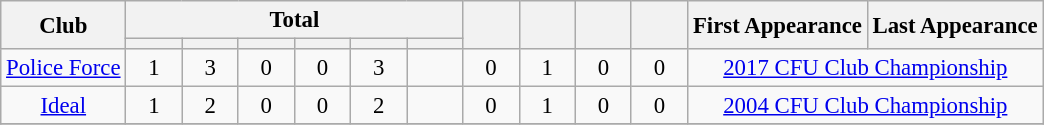<table class="wikitable sortable" style="font-size:95%; text-align: center;">
<tr>
<th rowspan=2>Club</th>
<th style="width:30px;" colspan=6>Total</th>
<th rowspan=2 style="width:2em"></th>
<th rowspan=2 style="width:2em"></th>
<th rowspan=2 style="width:2em"></th>
<th rowspan=2 style="width:2em"></th>
<th rowspan=2>First Appearance</th>
<th rowspan=2>Last Appearance</th>
</tr>
<tr>
<th style="width:2em"></th>
<th style="width:2em"></th>
<th style="width:2em"></th>
<th style="width:2em"></th>
<th style="width:2em"></th>
<th style="width:2em"></th>
</tr>
<tr>
<td><a href='#'>Police Force</a></td>
<td>1</td>
<td>3</td>
<td>0</td>
<td>0</td>
<td>3</td>
<td></td>
<td>0</td>
<td>1</td>
<td>0</td>
<td>0</td>
<td colspan="2"><a href='#'>2017 CFU Club Championship</a></td>
</tr>
<tr>
<td><a href='#'>Ideal</a></td>
<td>1</td>
<td>2</td>
<td>0</td>
<td>0</td>
<td>2</td>
<td></td>
<td>0</td>
<td>1</td>
<td>0</td>
<td>0</td>
<td colspan="2"><a href='#'>2004 CFU Club Championship</a></td>
</tr>
<tr>
</tr>
</table>
